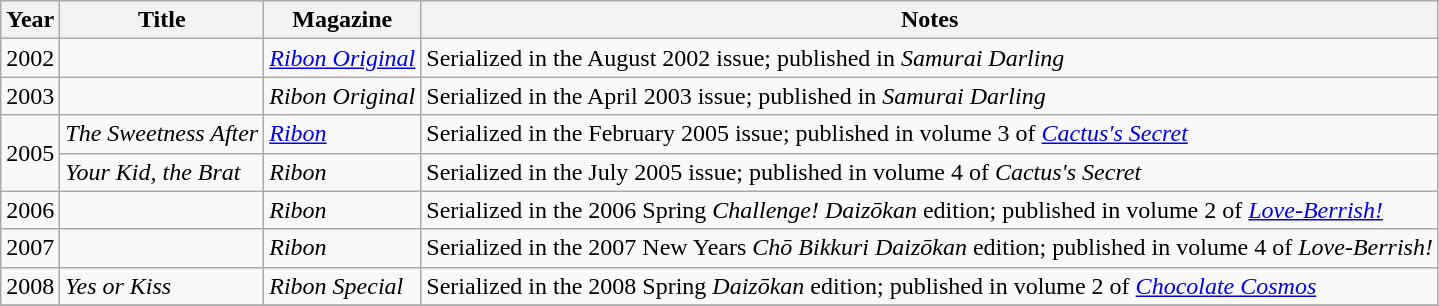<table class="wikitable">
<tr>
<th>Year</th>
<th>Title</th>
<th>Magazine</th>
<th>Notes</th>
</tr>
<tr>
<td>2002</td>
<td></td>
<td><em><a href='#'>Ribon Original</a></em></td>
<td>Serialized in the August 2002 issue; published in <em>Samurai Darling</em></td>
</tr>
<tr>
<td>2003</td>
<td></td>
<td><em>Ribon Original</em></td>
<td>Serialized in the April 2003 issue; published in <em>Samurai Darling</em></td>
</tr>
<tr>
<td rowspan="2">2005</td>
<td><em>The Sweetness After</em><br></td>
<td><em><a href='#'>Ribon</a></em></td>
<td>Serialized in the February 2005 issue; published in volume 3 of <em><a href='#'>Cactus's Secret</a></em></td>
</tr>
<tr>
<td><em>Your Kid, the Brat</em><br></td>
<td><em>Ribon</em></td>
<td>Serialized in the July 2005 issue; published in volume 4 of <em>Cactus's Secret</em></td>
</tr>
<tr>
<td>2006</td>
<td></td>
<td><em>Ribon</em></td>
<td>Serialized in the 2006 Spring <em>Challenge! Daizōkan</em> edition; published in volume 2 of <em><a href='#'>Love-Berrish!</a></em></td>
</tr>
<tr>
<td>2007</td>
<td></td>
<td><em>Ribon</em></td>
<td>Serialized in the 2007 New Years <em>Chō Bikkuri Daizōkan</em>  edition; published in volume 4 of <em>Love-Berrish!</em></td>
</tr>
<tr>
<td>2008</td>
<td><em>Yes or Kiss</em><br></td>
<td><em>Ribon Special</em></td>
<td>Serialized in the 2008 Spring <em>Daizōkan</em> edition; published in volume 2 of <em><a href='#'>Chocolate Cosmos</a></em></td>
</tr>
<tr>
</tr>
</table>
